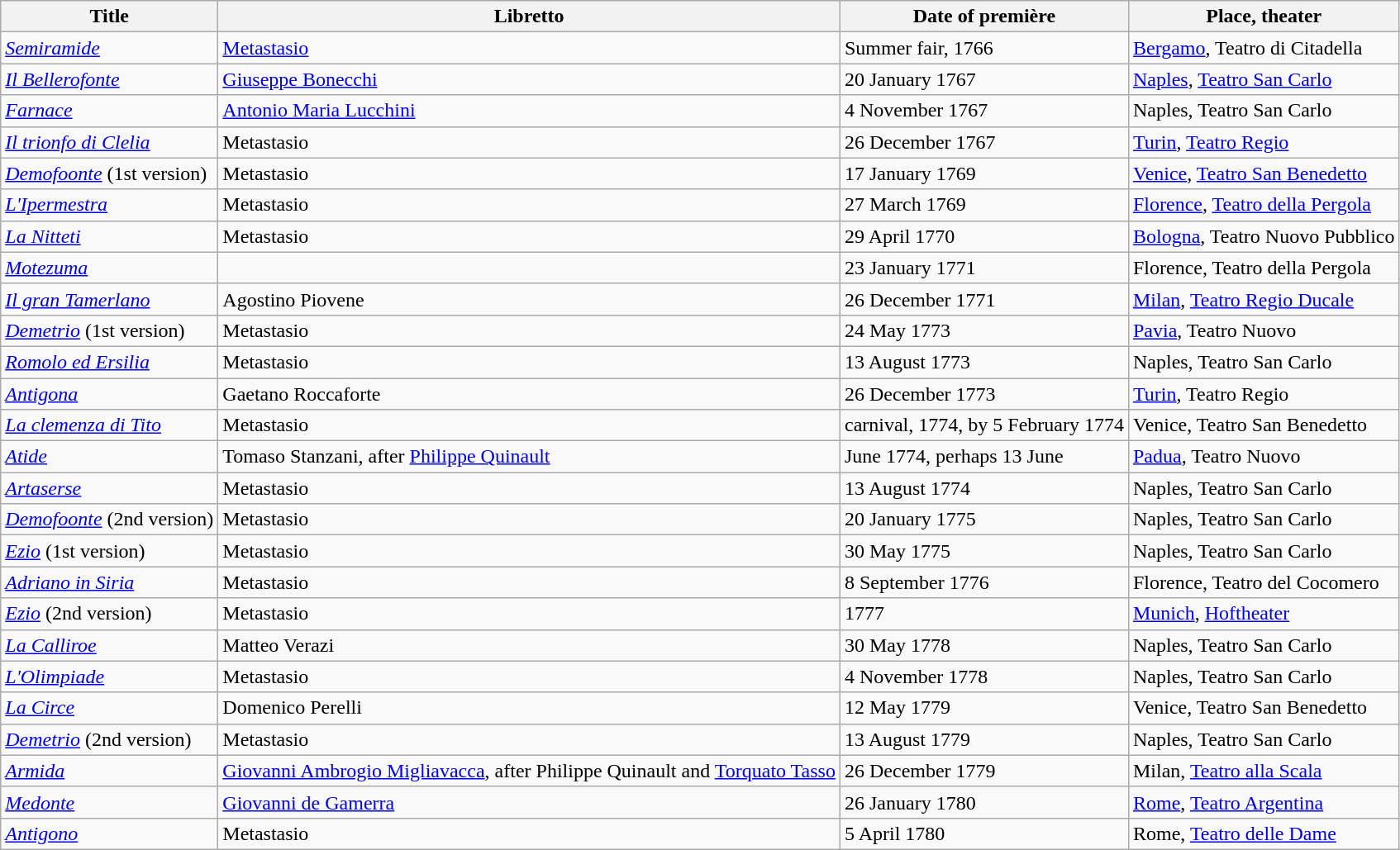<table class="wikitable sortable">
<tr>
<th>Title</th>
<th>Libretto</th>
<th>Date of première</th>
<th>Place, theater</th>
</tr>
<tr>
<td><em><a href='#'>Semiramide</a></em></td>
<td><a href='#'>Metastasio</a></td>
<td>Summer fair, 1766</td>
<td><a href='#'>Bergamo</a>, Teatro di Citadella</td>
</tr>
<tr>
<td><em><a href='#'>Il Bellerofonte</a></em></td>
<td><a href='#'>Giuseppe Bonecchi</a></td>
<td>20 January 1767</td>
<td><a href='#'>Naples</a>, <a href='#'>Teatro San Carlo</a></td>
</tr>
<tr>
<td><em><a href='#'>Farnace</a></em></td>
<td><a href='#'>Antonio Maria Lucchini</a></td>
<td>4 November 1767</td>
<td>Naples, Teatro San Carlo</td>
</tr>
<tr>
<td><em><a href='#'>Il trionfo di Clelia</a></em></td>
<td>Metastasio</td>
<td>26 December 1767</td>
<td><a href='#'>Turin</a>, <a href='#'>Teatro Regio</a></td>
</tr>
<tr>
<td><em><a href='#'>Demofoonte</a></em> (1st version)</td>
<td>Metastasio</td>
<td>17 January 1769</td>
<td><a href='#'>Venice</a>, <a href='#'>Teatro San Benedetto</a></td>
</tr>
<tr>
<td><em><a href='#'>L'Ipermestra</a></em></td>
<td>Metastasio</td>
<td>27 March 1769</td>
<td><a href='#'>Florence</a>, <a href='#'>Teatro della Pergola</a></td>
</tr>
<tr>
<td><em><a href='#'>La Nitteti</a></em></td>
<td>Metastasio</td>
<td>29 April 1770</td>
<td><a href='#'>Bologna</a>, Teatro Nuovo Pubblico</td>
</tr>
<tr>
<td><em><a href='#'>Motezuma</a></em></td>
<td></td>
<td>23 January 1771</td>
<td>Florence, Teatro della Pergola</td>
</tr>
<tr>
<td><em><a href='#'>Il gran Tamerlano</a></em></td>
<td>Agostino Piovene</td>
<td>26 December 1771</td>
<td><a href='#'>Milan</a>, <a href='#'>Teatro Regio Ducale</a></td>
</tr>
<tr>
<td><em><a href='#'>Demetrio</a></em> (1st version)</td>
<td>Metastasio</td>
<td>24 May 1773</td>
<td><a href='#'>Pavia</a>, Teatro Nuovo</td>
</tr>
<tr>
<td><em><a href='#'>Romolo ed Ersilia</a></em></td>
<td>Metastasio</td>
<td>13 August 1773</td>
<td>Naples, Teatro San Carlo</td>
</tr>
<tr>
<td><em><a href='#'>Antigona</a></em></td>
<td>Gaetano Roccaforte</td>
<td>26 December 1773</td>
<td><a href='#'>Turin</a>, Teatro Regio</td>
</tr>
<tr>
<td><em><a href='#'>La clemenza di Tito</a></em></td>
<td>Metastasio</td>
<td>carnival, 1774, by 5 February 1774</td>
<td>Venice, Teatro San Benedetto</td>
</tr>
<tr>
<td><em><a href='#'>Atide</a></em></td>
<td>Tomaso Stanzani, after <a href='#'>Philippe Quinault</a></td>
<td>June 1774, perhaps 13 June</td>
<td><a href='#'>Padua</a>, Teatro Nuovo</td>
</tr>
<tr>
<td><em><a href='#'>Artaserse</a></em></td>
<td>Metastasio</td>
<td>13 August 1774</td>
<td>Naples, Teatro San Carlo</td>
</tr>
<tr>
<td><em><a href='#'>Demofoonte</a></em> (2nd version)</td>
<td>Metastasio</td>
<td>20 January 1775</td>
<td>Naples, Teatro San Carlo</td>
</tr>
<tr>
<td><em><a href='#'>Ezio</a></em> (1st version)</td>
<td>Metastasio</td>
<td>30 May 1775</td>
<td>Naples, Teatro San Carlo</td>
</tr>
<tr>
<td><em><a href='#'>Adriano in Siria</a></em></td>
<td>Metastasio</td>
<td>8 September 1776</td>
<td>Florence, Teatro del Cocomero</td>
</tr>
<tr>
<td><em><a href='#'>Ezio</a></em> (2nd version)</td>
<td>Metastasio</td>
<td>1777</td>
<td><a href='#'>Munich</a>, <a href='#'>Hoftheater</a></td>
</tr>
<tr>
<td><em><a href='#'>La Calliroe</a></em></td>
<td>Matteo Verazi</td>
<td>30 May 1778</td>
<td>Naples, Teatro San Carlo</td>
</tr>
<tr>
<td><em><a href='#'>L'Olimpiade</a></em></td>
<td>Metastasio</td>
<td>4 November 1778</td>
<td>Naples, Teatro San Carlo</td>
</tr>
<tr>
<td><em><a href='#'>La Circe</a></em></td>
<td>Domenico Perelli</td>
<td>12 May 1779</td>
<td>Venice, Teatro San Benedetto</td>
</tr>
<tr>
<td><em><a href='#'>Demetrio</a></em> (2nd version)</td>
<td>Metastasio</td>
<td>13 August 1779</td>
<td>Naples, Teatro San Carlo</td>
</tr>
<tr>
<td><em><a href='#'>Armida</a></em></td>
<td><a href='#'>Giovanni Ambrogio Migliavacca</a>, after Philippe Quinault and <a href='#'>Torquato Tasso</a></td>
<td>26 December 1779</td>
<td>Milan, <a href='#'>Teatro alla Scala</a></td>
</tr>
<tr>
<td><em><a href='#'>Medonte</a></em></td>
<td><a href='#'>Giovanni de Gamerra</a></td>
<td>26 January 1780</td>
<td><a href='#'>Rome</a>, <a href='#'>Teatro Argentina</a></td>
</tr>
<tr>
<td><em><a href='#'>Antigono</a></em></td>
<td>Metastasio</td>
<td>5 April 1780</td>
<td>Rome, <a href='#'>Teatro delle Dame</a></td>
</tr>
</table>
